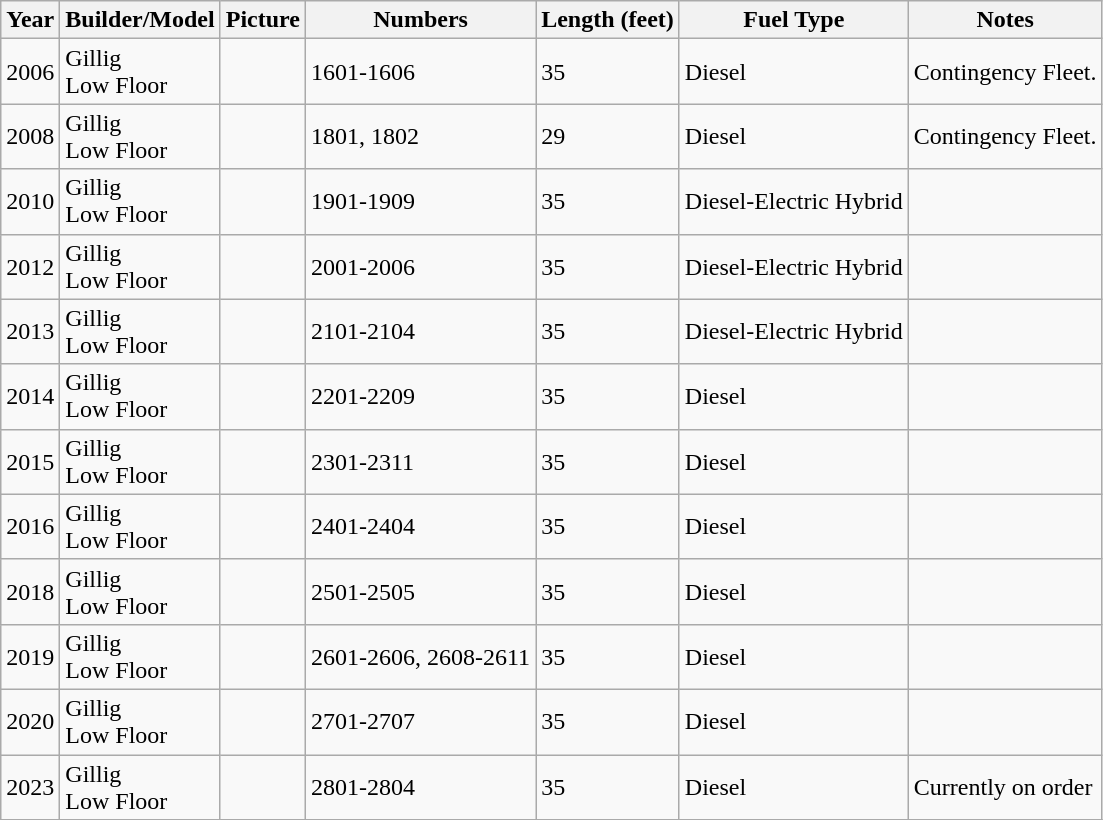<table class="wikitable">
<tr>
<th><strong>Year</strong></th>
<th><strong>Builder/Model</strong></th>
<th><strong>Picture</strong></th>
<th><strong>Numbers</strong></th>
<th>Length (feet)</th>
<th>Fuel Type</th>
<th><strong>Notes</strong></th>
</tr>
<tr>
<td>2006</td>
<td>Gillig<br>Low Floor</td>
<td></td>
<td>1601-1606</td>
<td>35</td>
<td>Diesel</td>
<td>Contingency Fleet.</td>
</tr>
<tr>
<td>2008</td>
<td>Gillig<br>Low Floor</td>
<td></td>
<td>1801, 1802</td>
<td>29</td>
<td>Diesel</td>
<td>Contingency Fleet.</td>
</tr>
<tr>
<td>2010</td>
<td>Gillig<br>Low Floor</td>
<td></td>
<td>1901-1909</td>
<td>35</td>
<td>Diesel-Electric Hybrid</td>
<td></td>
</tr>
<tr>
<td>2012</td>
<td>Gillig<br>Low Floor</td>
<td></td>
<td>2001-2006</td>
<td>35</td>
<td>Diesel-Electric Hybrid</td>
<td></td>
</tr>
<tr>
<td>2013</td>
<td>Gillig<br>Low Floor</td>
<td></td>
<td>2101-2104</td>
<td>35</td>
<td>Diesel-Electric Hybrid</td>
<td></td>
</tr>
<tr>
<td>2014</td>
<td>Gillig<br>Low Floor</td>
<td></td>
<td>2201-2209</td>
<td>35</td>
<td>Diesel</td>
<td></td>
</tr>
<tr>
<td>2015</td>
<td>Gillig<br>Low Floor</td>
<td></td>
<td>2301-2311</td>
<td>35</td>
<td>Diesel</td>
<td></td>
</tr>
<tr>
<td>2016</td>
<td>Gillig<br>Low Floor</td>
<td></td>
<td>2401-2404</td>
<td>35</td>
<td>Diesel</td>
<td></td>
</tr>
<tr>
<td>2018</td>
<td>Gillig<br>Low Floor</td>
<td></td>
<td>2501-2505</td>
<td>35</td>
<td>Diesel</td>
<td></td>
</tr>
<tr>
<td>2019</td>
<td>Gillig<br>Low Floor</td>
<td></td>
<td>2601-2606, 2608-2611</td>
<td>35</td>
<td>Diesel</td>
<td></td>
</tr>
<tr>
<td>2020</td>
<td>Gillig<br>Low Floor</td>
<td></td>
<td>2701-2707</td>
<td>35</td>
<td>Diesel</td>
<td></td>
</tr>
<tr>
<td>2023</td>
<td>Gillig<br>Low Floor</td>
<td></td>
<td>2801-2804</td>
<td>35</td>
<td>Diesel</td>
<td>Currently on order</td>
</tr>
<tr>
</tr>
</table>
